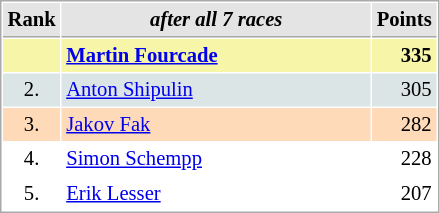<table cellspacing="1" cellpadding="3" style="border:1px solid #aaa; font-size:86%;">
<tr style="background:#e4e4e4;">
<th style="border-bottom:1px solid #aaa; width:10px;">Rank</th>
<th style="border-bottom:1px solid #aaa; width:200px; white-space:nowrap;"><em>after all 7 races</em></th>
<th style="border-bottom:1px solid #aaa; width:20px;">Points</th>
</tr>
<tr style="background:#f7f6a8;">
<td style="text-align:center"></td>
<td> <strong><a href='#'>Martin Fourcade</a></strong></td>
<td style="text-align:right"><strong>335</strong></td>
</tr>
<tr style="background:#dce5e5;">
<td style="text-align:center">2.</td>
<td> <a href='#'>Anton Shipulin</a></td>
<td style="text-align:right">305</td>
</tr>
<tr style="background:#ffdab9;">
<td style="text-align:center">3.</td>
<td> <a href='#'>Jakov Fak</a></td>
<td style="text-align:right">282</td>
</tr>
<tr>
<td style="text-align:center">4.</td>
<td> <a href='#'>Simon Schempp</a></td>
<td style="text-align:right">228</td>
</tr>
<tr>
<td style="text-align:center">5.</td>
<td> <a href='#'>Erik Lesser</a></td>
<td style="text-align:right">207</td>
</tr>
</table>
